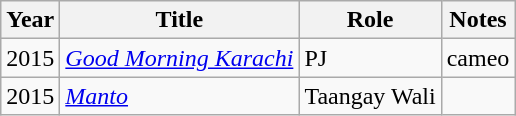<table class="wikitable">
<tr>
<th>Year</th>
<th>Title</th>
<th>Role</th>
<th>Notes</th>
</tr>
<tr>
<td>2015</td>
<td><em><a href='#'>Good Morning Karachi</a></em></td>
<td>PJ</td>
<td>cameo</td>
</tr>
<tr>
<td>2015</td>
<td><em><a href='#'>Manto</a></em></td>
<td>Taangay Wali</td>
<td></td>
</tr>
</table>
